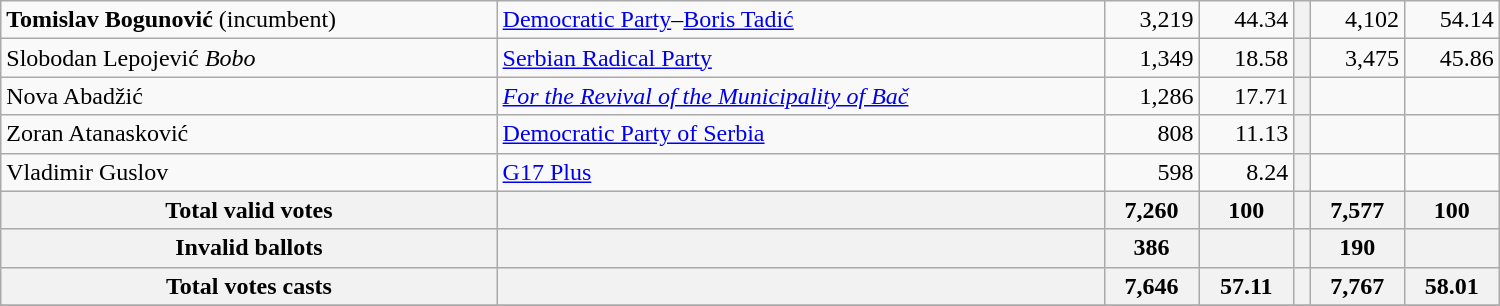<table style="width:1000px;" class="wikitable">
<tr>
<td align="left"><strong>Tomislav Bogunović</strong> (incumbent)</td>
<td align="left"><a href='#'>Democratic Party</a>–<a href='#'>Boris Tadić</a></td>
<td align="right">3,219</td>
<td align="right">44.34</td>
<th align="left"></th>
<td align="right">4,102</td>
<td align="right">54.14</td>
</tr>
<tr>
<td align="left">Slobodan Lepojević <em>Bobo</em></td>
<td align="left"><a href='#'>Serbian Radical Party</a></td>
<td align="right">1,349</td>
<td align="right">18.58</td>
<th align="left"></th>
<td align="right">3,475</td>
<td align="right">45.86</td>
</tr>
<tr>
<td align="left">Nova Abadžić</td>
<td align="left"><em><a href='#'>For the Revival of the Municipality of Bač</a></em></td>
<td align="right">1,286</td>
<td align="right">17.71</td>
<th align="left"></th>
<td align="right"></td>
<td align="right"></td>
</tr>
<tr>
<td align="left">Zoran Atanasković</td>
<td align="left"><a href='#'>Democratic Party of Serbia</a></td>
<td align="right">808</td>
<td align="right">11.13</td>
<th align="left"></th>
<td align="right"></td>
<td align="right"></td>
</tr>
<tr>
<td align="left">Vladimir Guslov</td>
<td align="left"><a href='#'>G17 Plus</a></td>
<td align="right">598</td>
<td align="right">8.24</td>
<th align="left"></th>
<td align="right"></td>
<td align="right"></td>
</tr>
<tr>
<th align="left">Total valid votes</th>
<th align="left"></th>
<th align="right">7,260</th>
<th align="right">100</th>
<th align="left"></th>
<th align="right">7,577</th>
<th align="right">100</th>
</tr>
<tr>
<th align="left">Invalid ballots</th>
<th align="left"></th>
<th align="right">386</th>
<th align="right"></th>
<th align="left"></th>
<th align="right">190</th>
<th align="right"></th>
</tr>
<tr>
<th align="left">Total votes casts</th>
<th align="left"></th>
<th align="right">7,646</th>
<th align="right">57.11</th>
<th align="left"></th>
<th align="right">7,767</th>
<th align="right">58.01</th>
</tr>
<tr>
</tr>
</table>
